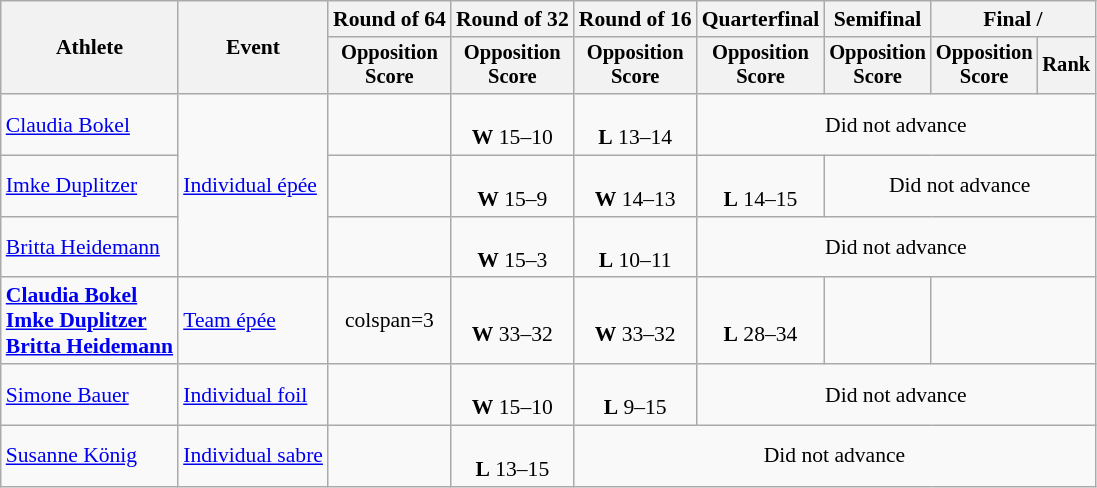<table class="wikitable" style="font-size:90%">
<tr>
<th rowspan="2">Athlete</th>
<th rowspan="2">Event</th>
<th>Round of 64</th>
<th>Round of 32</th>
<th>Round of 16</th>
<th>Quarterfinal</th>
<th>Semifinal</th>
<th colspan=2>Final / </th>
</tr>
<tr style="font-size:95%">
<th>Opposition <br> Score</th>
<th>Opposition <br> Score</th>
<th>Opposition <br> Score</th>
<th>Opposition <br> Score</th>
<th>Opposition <br> Score</th>
<th>Opposition <br> Score</th>
<th>Rank</th>
</tr>
<tr align=center>
<td align=left><a href='#'>Claudia Bokel</a></td>
<td align=left rowspan=3><a href='#'>Individual épée</a></td>
<td></td>
<td><br><strong>W</strong> 15–10</td>
<td><br><strong>L</strong> 13–14</td>
<td colspan=4>Did not advance</td>
</tr>
<tr align=center>
<td align=left><a href='#'>Imke Duplitzer</a></td>
<td></td>
<td><br><strong>W</strong> 15–9</td>
<td><br><strong>W</strong> 14–13</td>
<td><br><strong>L</strong> 14–15</td>
<td colspan=3>Did not advance</td>
</tr>
<tr align=center>
<td align=left><a href='#'>Britta Heidemann</a></td>
<td></td>
<td><br><strong>W</strong> 15–3</td>
<td><br><strong>L</strong> 10–11</td>
<td colspan=4>Did not advance</td>
</tr>
<tr align=center>
<td align=left><strong><a href='#'>Claudia Bokel</a><br><a href='#'>Imke Duplitzer</a><br><a href='#'>Britta Heidemann</a></strong></td>
<td align=left><a href='#'>Team épée</a></td>
<td>colspan=3 </td>
<td><br><strong>W</strong> 33–32</td>
<td><br><strong>W</strong> 33–32</td>
<td><br><strong>L</strong> 28–34</td>
<td></td>
</tr>
<tr align=center>
<td align=left><a href='#'>Simone Bauer</a></td>
<td align=left><a href='#'>Individual foil</a></td>
<td></td>
<td><br><strong>W</strong> 15–10</td>
<td><br><strong>L</strong> 9–15</td>
<td colspan=4>Did not advance</td>
</tr>
<tr align=center>
<td align=left><a href='#'>Susanne König</a></td>
<td align=left><a href='#'>Individual sabre</a></td>
<td></td>
<td><br><strong>L</strong> 13–15</td>
<td colspan=5>Did not advance</td>
</tr>
</table>
